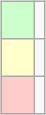<table class="wikitable" style="float:right; font-size:95%">
<tr>
<td style="background:#ccffcc;">    </td>
<td></td>
</tr>
<tr>
<td style="background:#ffffcc;">    </td>
<td></td>
</tr>
<tr>
<td style="background:#ffcccc;">    </td>
<td></td>
</tr>
</table>
